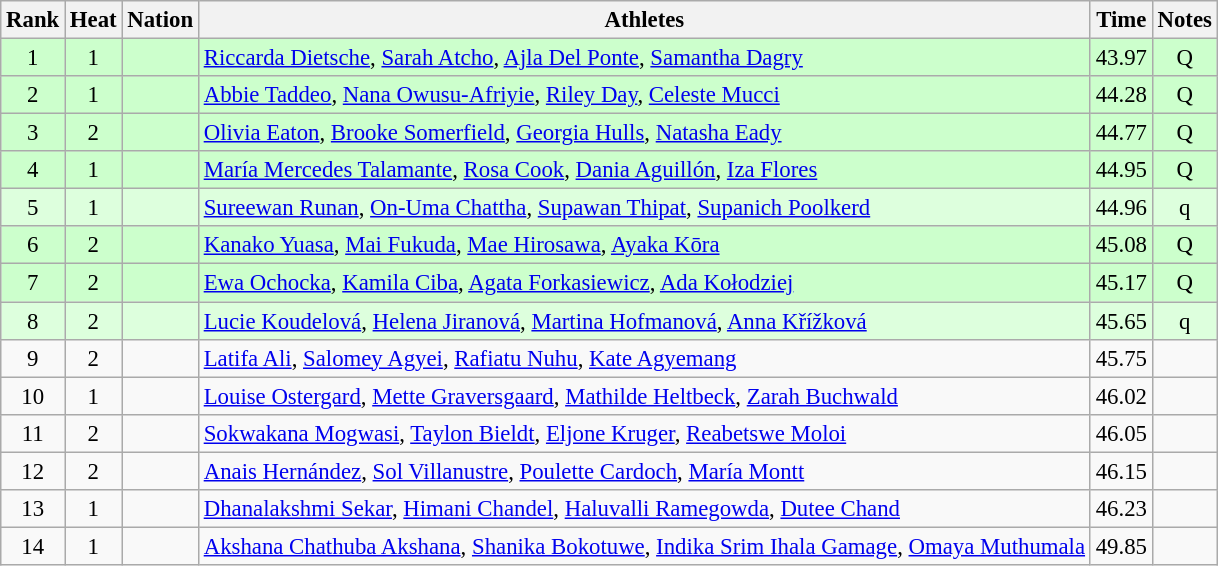<table class="wikitable sortable" style="text-align:center;font-size:95%">
<tr>
<th>Rank</th>
<th>Heat</th>
<th>Nation</th>
<th>Athletes</th>
<th>Time</th>
<th>Notes</th>
</tr>
<tr bgcolor=ccffcc>
<td>1</td>
<td>1</td>
<td align=left></td>
<td align=left><a href='#'>Riccarda Dietsche</a>, <a href='#'>Sarah Atcho</a>, <a href='#'>Ajla Del Ponte</a>, <a href='#'>Samantha Dagry</a></td>
<td>43.97</td>
<td>Q</td>
</tr>
<tr bgcolor=ccffcc>
<td>2</td>
<td>1</td>
<td align=left></td>
<td align=left><a href='#'>Abbie Taddeo</a>, <a href='#'>Nana Owusu-Afriyie</a>, <a href='#'>Riley Day</a>, <a href='#'>Celeste Mucci</a></td>
<td>44.28</td>
<td>Q</td>
</tr>
<tr bgcolor=ccffcc>
<td>3</td>
<td>2</td>
<td align=left></td>
<td align=left><a href='#'>Olivia Eaton</a>, <a href='#'>Brooke Somerfield</a>, <a href='#'>Georgia Hulls</a>, <a href='#'>Natasha Eady</a></td>
<td>44.77</td>
<td>Q</td>
</tr>
<tr bgcolor=ccffcc>
<td>4</td>
<td>1</td>
<td align=left></td>
<td align=left><a href='#'>María Mercedes Talamante</a>, <a href='#'>Rosa Cook</a>, <a href='#'>Dania Aguillón</a>, <a href='#'>Iza Flores</a></td>
<td>44.95</td>
<td>Q</td>
</tr>
<tr bgcolor=ddffdd>
<td>5</td>
<td>1</td>
<td align=left></td>
<td align=left><a href='#'>Sureewan Runan</a>, <a href='#'>On-Uma Chattha</a>, <a href='#'>Supawan Thipat</a>, <a href='#'>Supanich Poolkerd</a></td>
<td>44.96</td>
<td>q</td>
</tr>
<tr bgcolor=ccffcc>
<td>6</td>
<td>2</td>
<td align=left></td>
<td align=left><a href='#'>Kanako Yuasa</a>, <a href='#'>Mai Fukuda</a>, <a href='#'>Mae Hirosawa</a>, <a href='#'>Ayaka Kōra</a></td>
<td>45.08</td>
<td>Q</td>
</tr>
<tr bgcolor=ccffcc>
<td>7</td>
<td>2</td>
<td align=left></td>
<td align=left><a href='#'>Ewa Ochocka</a>, <a href='#'>Kamila Ciba</a>, <a href='#'>Agata Forkasiewicz</a>, <a href='#'>Ada Kołodziej</a></td>
<td>45.17</td>
<td>Q</td>
</tr>
<tr bgcolor=ddffdd>
<td>8</td>
<td>2</td>
<td align=left></td>
<td align=left><a href='#'>Lucie Koudelová</a>, <a href='#'>Helena Jiranová</a>, <a href='#'>Martina Hofmanová</a>, <a href='#'>Anna Křížková</a></td>
<td>45.65</td>
<td>q</td>
</tr>
<tr>
<td>9</td>
<td>2</td>
<td align=left></td>
<td align=left><a href='#'>Latifa Ali</a>, <a href='#'>Salomey Agyei</a>, <a href='#'>Rafiatu Nuhu</a>, <a href='#'>Kate Agyemang</a></td>
<td>45.75</td>
<td></td>
</tr>
<tr>
<td>10</td>
<td>1</td>
<td align=left></td>
<td align=left><a href='#'>Louise Ostergard</a>, <a href='#'>Mette Graversgaard</a>, <a href='#'>Mathilde Heltbeck</a>, <a href='#'>Zarah Buchwald</a></td>
<td>46.02</td>
<td></td>
</tr>
<tr>
<td>11</td>
<td>2</td>
<td align=left></td>
<td align=left><a href='#'>Sokwakana Mogwasi</a>, <a href='#'>Taylon Bieldt</a>, <a href='#'>Eljone Kruger</a>, <a href='#'>Reabetswe Moloi</a></td>
<td>46.05</td>
<td></td>
</tr>
<tr>
<td>12</td>
<td>2</td>
<td align=left></td>
<td align=left><a href='#'>Anais Hernández</a>, <a href='#'>Sol Villanustre</a>, <a href='#'>Poulette Cardoch</a>, <a href='#'>María Montt</a></td>
<td>46.15</td>
<td></td>
</tr>
<tr>
<td>13</td>
<td>1</td>
<td align=left></td>
<td align=left><a href='#'>Dhanalakshmi Sekar</a>, <a href='#'>Himani Chandel</a>, <a href='#'>Haluvalli Ramegowda</a>, <a href='#'>Dutee Chand</a></td>
<td>46.23</td>
<td></td>
</tr>
<tr>
<td>14</td>
<td>1</td>
<td align=left></td>
<td align=left><a href='#'>Akshana Chathuba Akshana</a>, <a href='#'>Shanika Bokotuwe</a>, <a href='#'>Indika Srim Ihala Gamage</a>, <a href='#'>Omaya Muthumala</a></td>
<td>49.85</td>
<td></td>
</tr>
</table>
